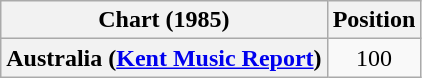<table class="wikitable sortable plainrowheaders" style="text-align:center">
<tr>
<th>Chart (1985)</th>
<th>Position</th>
</tr>
<tr>
<th scope="row">Australia (<a href='#'>Kent Music Report</a>)</th>
<td>100</td>
</tr>
</table>
